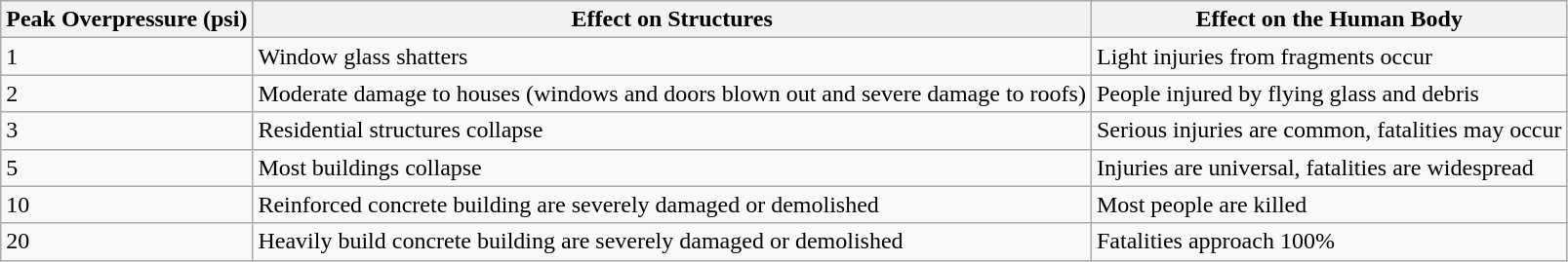<table class="wikitable">
<tr>
<th>Peak Overpressure (psi)</th>
<th>Effect on Structures</th>
<th>Effect on the Human Body</th>
</tr>
<tr>
<td>1</td>
<td>Window glass shatters</td>
<td>Light injuries from fragments occur</td>
</tr>
<tr>
<td>2</td>
<td>Moderate damage to houses (windows and doors blown out and severe damage to roofs)</td>
<td>People injured by flying glass and debris</td>
</tr>
<tr>
<td>3</td>
<td>Residential structures collapse</td>
<td>Serious injuries are common, fatalities may occur</td>
</tr>
<tr>
<td>5</td>
<td>Most buildings collapse</td>
<td>Injuries are universal, fatalities are widespread</td>
</tr>
<tr>
<td>10</td>
<td>Reinforced concrete building are severely damaged or demolished</td>
<td>Most people are killed</td>
</tr>
<tr>
<td>20</td>
<td>Heavily build concrete building are severely damaged or demolished</td>
<td>Fatalities approach 100%</td>
</tr>
</table>
